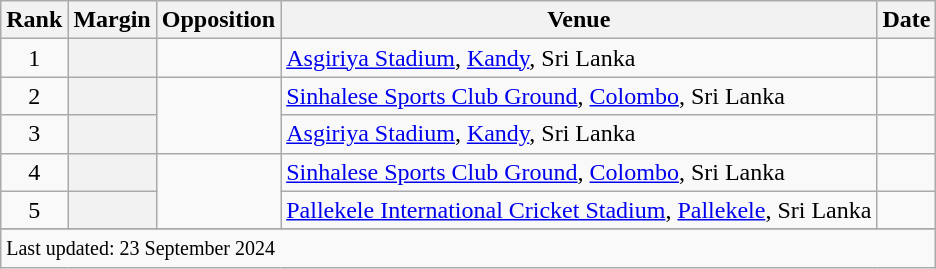<table class="wikitable plainrowheaders sortable">
<tr>
<th scope=col>Rank</th>
<th scope=col>Margin</th>
<th scope=col>Opposition</th>
<th scope=col>Venue</th>
<th scope=col>Date</th>
</tr>
<tr>
<td style="text-align:center">1</td>
<th scope=row style=text-align:center;></th>
<td></td>
<td><a href='#'>Asgiriya Stadium</a>, <a href='#'>Kandy</a>, Sri Lanka</td>
<td></td>
</tr>
<tr>
<td style="text-align:center">2</td>
<th scope=row style=text-align:center;></th>
<td rowspan=2></td>
<td><a href='#'>Sinhalese Sports Club Ground</a>, <a href='#'>Colombo</a>, Sri Lanka</td>
<td></td>
</tr>
<tr>
<td style="text-align:center">3</td>
<th scope=row style=text-align:center;></th>
<td><a href='#'>Asgiriya Stadium</a>, <a href='#'>Kandy</a>, Sri Lanka</td>
<td></td>
</tr>
<tr>
<td style="text-align:center">4</td>
<th scope=row style=text-align:center;></th>
<td rowspan=2></td>
<td><a href='#'>Sinhalese Sports Club Ground</a>, <a href='#'>Colombo</a>, Sri Lanka</td>
<td></td>
</tr>
<tr>
<td style="text-align:center">5</td>
<th scope=row style=text-align:center;></th>
<td><a href='#'>Pallekele International Cricket Stadium</a>, <a href='#'>Pallekele</a>, Sri Lanka</td>
<td></td>
</tr>
<tr>
</tr>
<tr class=sortbottom>
<td colspan=5><small>Last updated: 23 September 2024</small></td>
</tr>
</table>
